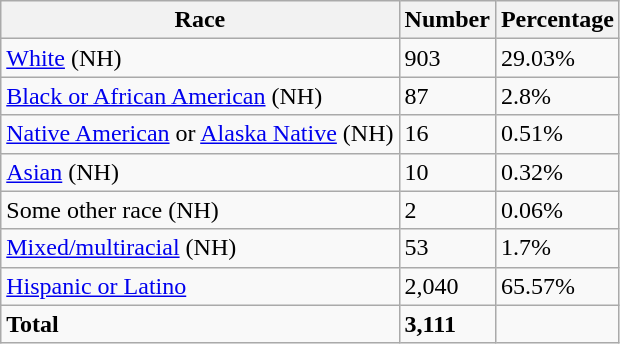<table class="wikitable">
<tr>
<th>Race</th>
<th>Number</th>
<th>Percentage</th>
</tr>
<tr>
<td><a href='#'>White</a> (NH)</td>
<td>903</td>
<td>29.03%</td>
</tr>
<tr>
<td><a href='#'>Black or African American</a> (NH)</td>
<td>87</td>
<td>2.8%</td>
</tr>
<tr>
<td><a href='#'>Native American</a> or <a href='#'>Alaska Native</a> (NH)</td>
<td>16</td>
<td>0.51%</td>
</tr>
<tr>
<td><a href='#'>Asian</a> (NH)</td>
<td>10</td>
<td>0.32%</td>
</tr>
<tr>
<td>Some other race (NH)</td>
<td>2</td>
<td>0.06%</td>
</tr>
<tr>
<td><a href='#'>Mixed/multiracial</a> (NH)</td>
<td>53</td>
<td>1.7%</td>
</tr>
<tr>
<td><a href='#'>Hispanic or Latino</a></td>
<td>2,040</td>
<td>65.57%</td>
</tr>
<tr>
<td><strong>Total</strong></td>
<td><strong>3,111</strong></td>
<td></td>
</tr>
</table>
